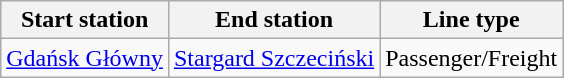<table class="wikitable">
<tr>
<th>Start station</th>
<th>End station</th>
<th>Line type</th>
</tr>
<tr>
<td><a href='#'>Gdańsk Główny</a></td>
<td><a href='#'>Stargard Szczeciński</a></td>
<td>Passenger/Freight</td>
</tr>
</table>
